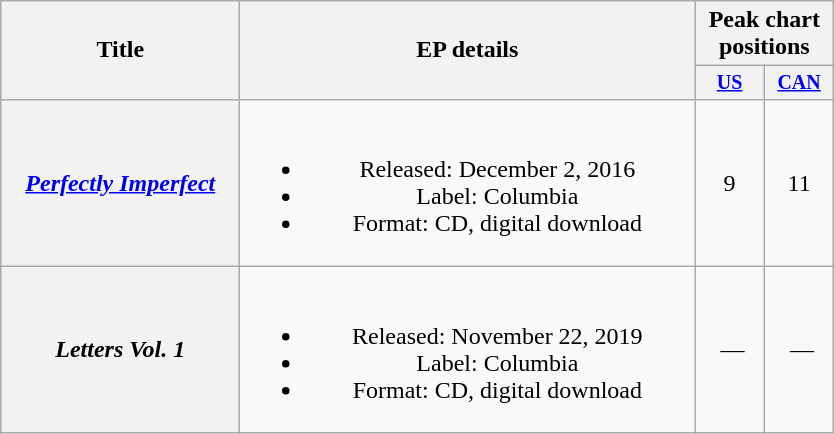<table class="wikitable plainrowheaders" style="text-align:center">
<tr>
<th scope="col" rowspan="2" style="width:9.5em;">Title</th>
<th scope="col" rowspan="2" style="width:18.5em;">EP details</th>
<th scope="col" colspan="2">Peak chart positions</th>
</tr>
<tr style="font-size:smaller;">
<th scope="col" style="width:3em;"><a href='#'>US</a><br></th>
<th scope="col" style="width:3em;"><a href='#'>CAN</a><br></th>
</tr>
<tr>
<th scope="row"><em><a href='#'>Perfectly Imperfect</a></em></th>
<td><br><ul><li>Released: December 2, 2016</li><li>Label: Columbia</li><li>Format: CD, digital download</li></ul></td>
<td>9</td>
<td>11</td>
</tr>
<tr>
<th scope="row"><em>Letters Vol. 1</em></th>
<td><br><ul><li>Released: November 22, 2019</li><li>Label: Columbia</li><li>Format: CD, digital download</li></ul></td>
<td> —</td>
<td> —</td>
</tr>
</table>
